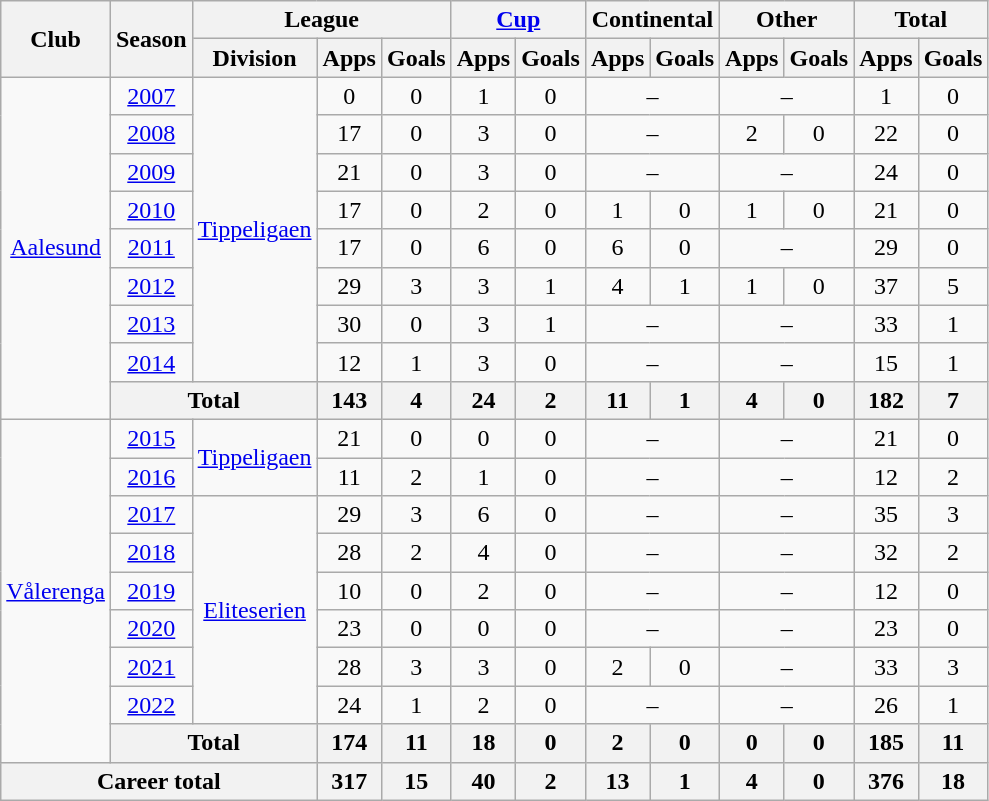<table class="wikitable" style="text-align: center;">
<tr>
<th rowspan=2>Club</th>
<th rowspan=2>Season</th>
<th colspan=3>League</th>
<th colspan=2><a href='#'>Cup</a></th>
<th colspan=2>Continental</th>
<th colspan=2>Other</th>
<th colspan=2>Total</th>
</tr>
<tr>
<th>Division</th>
<th>Apps</th>
<th>Goals</th>
<th>Apps</th>
<th>Goals</th>
<th>Apps</th>
<th>Goals</th>
<th>Apps</th>
<th>Goals</th>
<th>Apps</th>
<th>Goals</th>
</tr>
<tr>
<td rowspan=9><a href='#'>Aalesund</a></td>
<td><a href='#'>2007</a></td>
<td rowspan=8><a href='#'>Tippeligaen</a></td>
<td>0</td>
<td>0</td>
<td>1</td>
<td>0</td>
<td colspan=2>–</td>
<td colspan=2>–</td>
<td>1</td>
<td>0</td>
</tr>
<tr>
<td><a href='#'>2008</a></td>
<td>17</td>
<td>0</td>
<td>3</td>
<td>0</td>
<td colspan=2>–</td>
<td>2</td>
<td>0</td>
<td>22</td>
<td>0</td>
</tr>
<tr>
<td><a href='#'>2009</a></td>
<td>21</td>
<td>0</td>
<td>3</td>
<td>0</td>
<td colspan=2>–</td>
<td colspan=2>–</td>
<td>24</td>
<td>0</td>
</tr>
<tr>
<td><a href='#'>2010</a></td>
<td>17</td>
<td>0</td>
<td>2</td>
<td>0</td>
<td>1</td>
<td>0</td>
<td>1</td>
<td>0</td>
<td>21</td>
<td>0</td>
</tr>
<tr>
<td><a href='#'>2011</a></td>
<td>17</td>
<td>0</td>
<td>6</td>
<td>0</td>
<td>6</td>
<td>0</td>
<td colspan=2>–</td>
<td>29</td>
<td>0</td>
</tr>
<tr>
<td><a href='#'>2012</a></td>
<td>29</td>
<td>3</td>
<td>3</td>
<td>1</td>
<td>4</td>
<td>1</td>
<td>1</td>
<td>0</td>
<td>37</td>
<td>5</td>
</tr>
<tr>
<td><a href='#'>2013</a></td>
<td>30</td>
<td>0</td>
<td>3</td>
<td>1</td>
<td colspan=2>–</td>
<td colspan=2>–</td>
<td>33</td>
<td>1</td>
</tr>
<tr>
<td><a href='#'>2014</a></td>
<td>12</td>
<td>1</td>
<td>3</td>
<td>0</td>
<td colspan=2>–</td>
<td colspan=2>–</td>
<td>15</td>
<td>1</td>
</tr>
<tr>
<th colspan=2>Total</th>
<th>143</th>
<th>4</th>
<th>24</th>
<th>2</th>
<th>11</th>
<th>1</th>
<th>4</th>
<th>0</th>
<th>182</th>
<th>7</th>
</tr>
<tr>
<td rowspan=9><a href='#'>Vålerenga</a></td>
<td><a href='#'>2015</a></td>
<td rowspan=2><a href='#'>Tippeligaen</a></td>
<td>21</td>
<td>0</td>
<td>0</td>
<td>0</td>
<td colspan=2>–</td>
<td colspan=2>–</td>
<td>21</td>
<td>0</td>
</tr>
<tr>
<td><a href='#'>2016</a></td>
<td>11</td>
<td>2</td>
<td>1</td>
<td>0</td>
<td colspan=2>–</td>
<td colspan=2>–</td>
<td>12</td>
<td>2</td>
</tr>
<tr>
<td><a href='#'>2017</a></td>
<td rowspan=6><a href='#'>Eliteserien</a></td>
<td>29</td>
<td>3</td>
<td>6</td>
<td>0</td>
<td colspan=2>–</td>
<td colspan=2>–</td>
<td>35</td>
<td>3</td>
</tr>
<tr>
<td><a href='#'>2018</a></td>
<td>28</td>
<td>2</td>
<td>4</td>
<td>0</td>
<td colspan=2>–</td>
<td colspan=2>–</td>
<td>32</td>
<td>2</td>
</tr>
<tr>
<td><a href='#'>2019</a></td>
<td>10</td>
<td>0</td>
<td>2</td>
<td>0</td>
<td colspan=2>–</td>
<td colspan=2>–</td>
<td>12</td>
<td>0</td>
</tr>
<tr>
<td><a href='#'>2020</a></td>
<td>23</td>
<td>0</td>
<td>0</td>
<td>0</td>
<td colspan=2>–</td>
<td colspan=2>–</td>
<td>23</td>
<td>0</td>
</tr>
<tr>
<td><a href='#'>2021</a></td>
<td>28</td>
<td>3</td>
<td>3</td>
<td>0</td>
<td>2</td>
<td>0</td>
<td colspan=2>–</td>
<td>33</td>
<td>3</td>
</tr>
<tr>
<td><a href='#'>2022</a></td>
<td>24</td>
<td>1</td>
<td>2</td>
<td>0</td>
<td colspan=2>–</td>
<td colspan=2>–</td>
<td>26</td>
<td>1</td>
</tr>
<tr>
<th colspan=2>Total</th>
<th>174</th>
<th>11</th>
<th>18</th>
<th>0</th>
<th>2</th>
<th>0</th>
<th>0</th>
<th>0</th>
<th>185</th>
<th>11</th>
</tr>
<tr>
<th colspan=3>Career total</th>
<th>317</th>
<th>15</th>
<th>40</th>
<th>2</th>
<th>13</th>
<th>1</th>
<th>4</th>
<th>0</th>
<th>376</th>
<th>18</th>
</tr>
</table>
